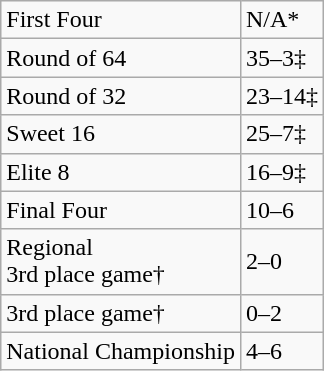<table class="wikitable">
<tr>
<td>First Four</td>
<td>N/A*</td>
</tr>
<tr>
<td>Round of 64</td>
<td>35–3‡</td>
</tr>
<tr>
<td>Round of 32</td>
<td>23–14‡</td>
</tr>
<tr>
<td>Sweet 16</td>
<td>25–7‡</td>
</tr>
<tr>
<td>Elite 8</td>
<td>16–9‡</td>
</tr>
<tr>
<td>Final Four</td>
<td>10–6</td>
</tr>
<tr>
<td>Regional<br>3rd place game†</td>
<td>2–0</td>
</tr>
<tr>
<td>3rd place game†</td>
<td>0–2</td>
</tr>
<tr>
<td>National Championship</td>
<td>4–6</td>
</tr>
</table>
